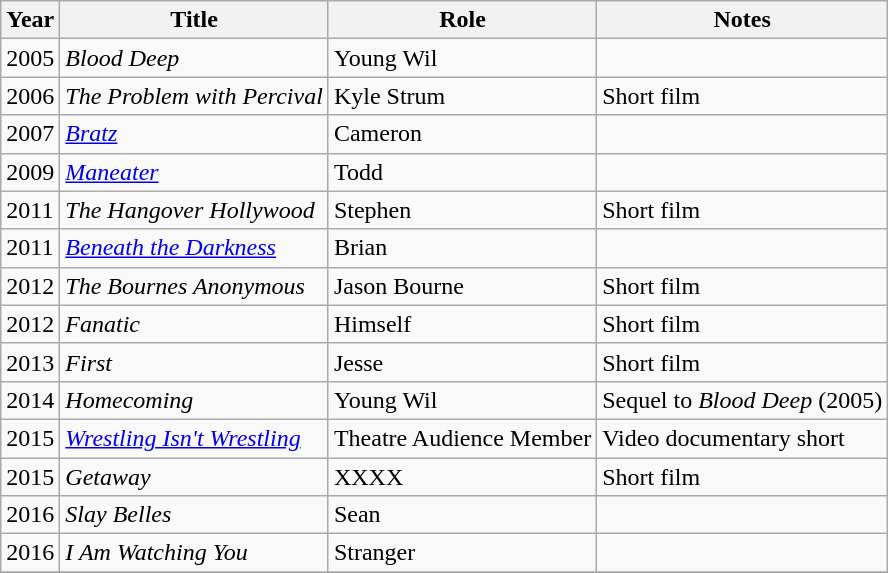<table class="wikitable sortable">
<tr>
<th>Year</th>
<th>Title</th>
<th>Role</th>
<th class="unsortable">Notes</th>
</tr>
<tr>
<td>2005</td>
<td><em>Blood Deep</em></td>
<td>Young Wil</td>
<td></td>
</tr>
<tr>
<td>2006</td>
<td><em>The Problem with Percival</em></td>
<td>Kyle Strum</td>
<td>Short film</td>
</tr>
<tr>
<td>2007</td>
<td><em><a href='#'>Bratz</a></em></td>
<td>Cameron</td>
<td></td>
</tr>
<tr>
<td>2009</td>
<td><em><a href='#'>Maneater</a></em></td>
<td>Todd</td>
<td></td>
</tr>
<tr>
<td>2011</td>
<td><em>The Hangover Hollywood</em></td>
<td>Stephen</td>
<td>Short film</td>
</tr>
<tr>
<td>2011</td>
<td><em><a href='#'>Beneath the Darkness</a></em></td>
<td>Brian</td>
<td></td>
</tr>
<tr>
<td>2012</td>
<td><em>The Bournes Anonymous</em></td>
<td>Jason Bourne</td>
<td>Short film</td>
</tr>
<tr>
<td>2012</td>
<td><em>Fanatic</em></td>
<td>Himself</td>
<td>Short film</td>
</tr>
<tr>
<td>2013</td>
<td><em>First</em></td>
<td>Jesse</td>
<td>Short film</td>
</tr>
<tr>
<td>2014</td>
<td><em>Homecoming</em></td>
<td>Young Wil</td>
<td>Sequel to <em>Blood Deep</em> (2005)</td>
</tr>
<tr>
<td>2015</td>
<td><em><a href='#'>Wrestling Isn't Wrestling</a></em></td>
<td>Theatre Audience Member</td>
<td>Video documentary short</td>
</tr>
<tr>
<td>2015</td>
<td><em>Getaway</em></td>
<td>XXXX</td>
<td>Short film</td>
</tr>
<tr>
<td>2016</td>
<td><em>Slay Belles</em></td>
<td>Sean</td>
<td></td>
</tr>
<tr>
<td>2016</td>
<td><em>I Am Watching You</em></td>
<td>Stranger</td>
<td></td>
</tr>
<tr>
</tr>
</table>
